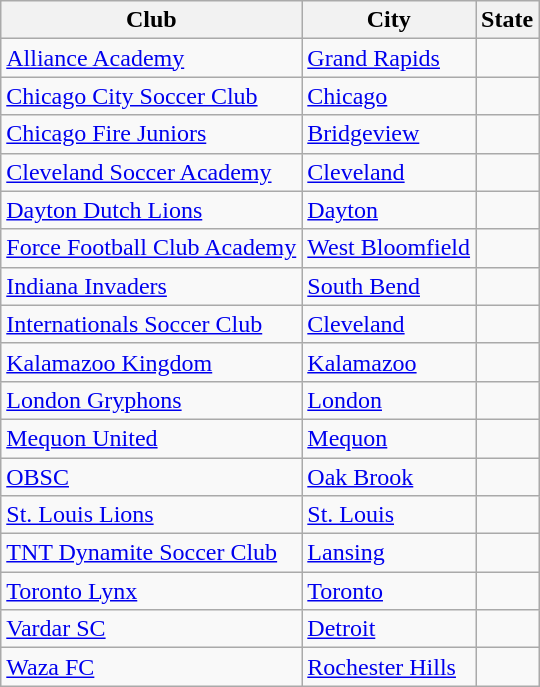<table class="wikitable">
<tr>
<th>Club</th>
<th>City</th>
<th>State</th>
</tr>
<tr>
<td><a href='#'>Alliance Academy</a></td>
<td><a href='#'>Grand Rapids</a></td>
<td></td>
</tr>
<tr>
<td><a href='#'>Chicago City Soccer Club</a></td>
<td><a href='#'>Chicago</a></td>
<td></td>
</tr>
<tr>
<td><a href='#'>Chicago Fire Juniors</a></td>
<td><a href='#'>Bridgeview</a></td>
<td></td>
</tr>
<tr>
<td><a href='#'>Cleveland Soccer Academy</a></td>
<td><a href='#'>Cleveland</a></td>
<td></td>
</tr>
<tr>
<td><a href='#'>Dayton Dutch Lions</a></td>
<td><a href='#'>Dayton</a></td>
<td></td>
</tr>
<tr>
<td><a href='#'>Force Football Club Academy</a></td>
<td><a href='#'>West Bloomfield</a></td>
<td></td>
</tr>
<tr>
<td><a href='#'>Indiana Invaders</a></td>
<td><a href='#'>South Bend</a></td>
<td></td>
</tr>
<tr>
<td><a href='#'>Internationals Soccer Club</a></td>
<td><a href='#'>Cleveland</a></td>
<td></td>
</tr>
<tr>
<td><a href='#'>Kalamazoo Kingdom</a></td>
<td><a href='#'>Kalamazoo</a></td>
<td></td>
</tr>
<tr>
<td><a href='#'>London Gryphons</a></td>
<td><a href='#'>London</a></td>
<td></td>
</tr>
<tr>
<td><a href='#'>Mequon United</a></td>
<td><a href='#'>Mequon</a></td>
<td></td>
</tr>
<tr>
<td><a href='#'>OBSC</a></td>
<td><a href='#'>Oak Brook</a></td>
<td></td>
</tr>
<tr>
<td><a href='#'>St. Louis Lions</a></td>
<td><a href='#'>St. Louis</a></td>
<td></td>
</tr>
<tr>
<td><a href='#'>TNT Dynamite Soccer Club</a></td>
<td><a href='#'>Lansing</a></td>
<td></td>
</tr>
<tr>
<td><a href='#'>Toronto Lynx</a></td>
<td><a href='#'>Toronto</a></td>
<td></td>
</tr>
<tr>
<td><a href='#'>Vardar SC</a></td>
<td><a href='#'>Detroit</a></td>
<td></td>
</tr>
<tr>
<td><a href='#'>Waza FC</a></td>
<td><a href='#'>Rochester Hills</a></td>
<td></td>
</tr>
</table>
